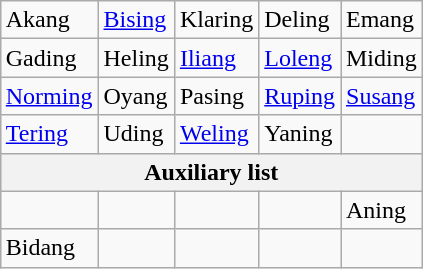<table class="wikitable" align=right>
<tr>
<td>Akang</td>
<td><a href='#'>Bising</a></td>
<td>Klaring</td>
<td>Deling</td>
<td>Emang</td>
</tr>
<tr>
<td>Gading</td>
<td>Heling</td>
<td><a href='#'>Iliang</a></td>
<td><a href='#'>Loleng</a></td>
<td>Miding</td>
</tr>
<tr>
<td><a href='#'>Norming</a></td>
<td>Oyang</td>
<td>Pasing</td>
<td><a href='#'>Ruping</a></td>
<td><a href='#'>Susang</a></td>
</tr>
<tr>
<td><a href='#'>Tering</a></td>
<td>Uding</td>
<td><a href='#'>Weling</a></td>
<td>Yaning</td>
<td></td>
</tr>
<tr>
<th colspan=5>Auxiliary list</th>
</tr>
<tr>
<td></td>
<td></td>
<td></td>
<td></td>
<td>Aning</td>
</tr>
<tr>
<td>Bidang</td>
<td></td>
<td></td>
<td></td>
<td></td>
</tr>
</table>
